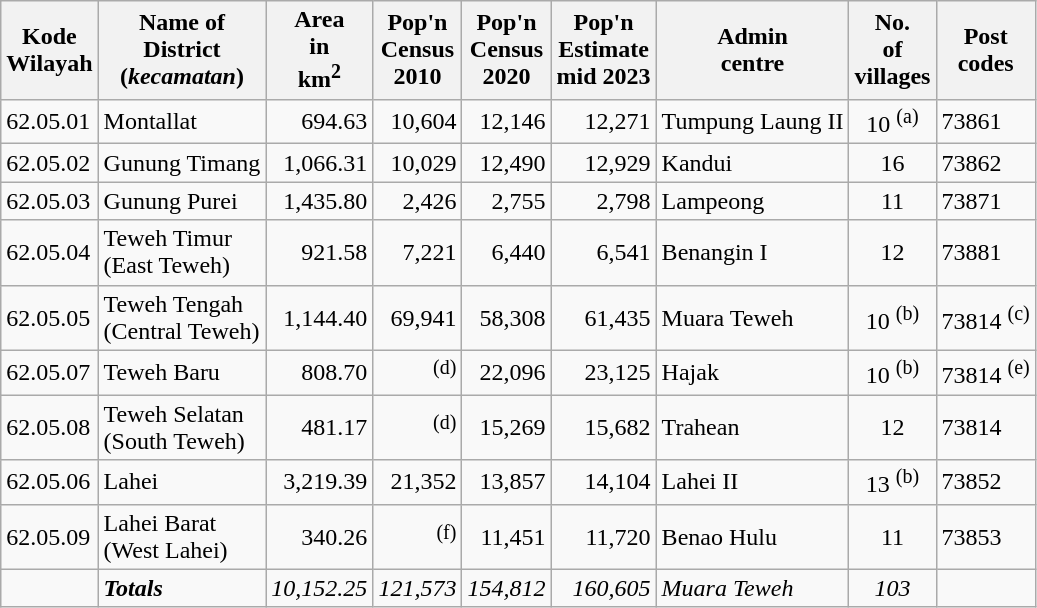<table class="sortable wikitable">
<tr>
<th>Kode <br>Wilayah</th>
<th>Name of<br>District<br>(<em>kecamatan</em>)</th>
<th>Area <br> in<br>km<sup>2</sup></th>
<th>Pop'n<br>Census<br>2010</th>
<th>Pop'n<br>Census<br>2020</th>
<th>Pop'n<br>Estimate<br>mid 2023</th>
<th>Admin<br>centre</th>
<th>No.<br> of<br>villages</th>
<th>Post<br>codes</th>
</tr>
<tr>
<td>62.05.01</td>
<td>Montallat</td>
<td align="right">694.63</td>
<td align="right">10,604</td>
<td align="right">12,146</td>
<td align="right">12,271</td>
<td>Tumpung Laung II</td>
<td align="center">10 <sup>(a)</sup></td>
<td>73861</td>
</tr>
<tr>
<td>62.05.02</td>
<td>Gunung Timang</td>
<td align="right">1,066.31</td>
<td align="right">10,029</td>
<td align="right">12,490</td>
<td align="right">12,929</td>
<td>Kandui</td>
<td align="center">16</td>
<td>73862</td>
</tr>
<tr>
<td>62.05.03</td>
<td>Gunung Purei</td>
<td align="right">1,435.80</td>
<td align="right">2,426</td>
<td align="right">2,755</td>
<td align="right">2,798</td>
<td>Lampeong</td>
<td align="center">11</td>
<td>73871</td>
</tr>
<tr>
<td>62.05.04</td>
<td>Teweh Timur <br>(East Teweh)</td>
<td align="right">921.58</td>
<td align="right">7,221</td>
<td align="right">6,440</td>
<td align="right">6,541</td>
<td>Benangin I</td>
<td align="center">12</td>
<td>73881</td>
</tr>
<tr>
<td>62.05.05</td>
<td>Teweh Tengah <br>(Central Teweh)</td>
<td align="right">1,144.40</td>
<td align="right">69,941</td>
<td align="right">58,308</td>
<td align="right">61,435</td>
<td>Muara Teweh</td>
<td align="center">10 <sup>(b)</sup></td>
<td>73814 <sup>(c)</sup></td>
</tr>
<tr>
<td>62.05.07</td>
<td>Teweh Baru</td>
<td align="right">808.70</td>
<td align="right"><sup>(d)</sup></td>
<td align="right">22,096</td>
<td align="right">23,125</td>
<td>Hajak</td>
<td align="center">10 <sup>(b)</sup></td>
<td>73814 <sup>(e)</sup></td>
</tr>
<tr>
<td>62.05.08</td>
<td>Teweh Selatan <br>(South Teweh)</td>
<td align="right">481.17</td>
<td align="right"><sup>(d)</sup></td>
<td align="right">15,269</td>
<td align="right">15,682</td>
<td>Trahean</td>
<td align="center">12</td>
<td>73814</td>
</tr>
<tr>
<td>62.05.06</td>
<td>Lahei</td>
<td align="right">3,219.39</td>
<td align="right">21,352</td>
<td align="right">13,857</td>
<td align="right">14,104</td>
<td>Lahei II</td>
<td align="center">13 <sup>(b)</sup></td>
<td>73852</td>
</tr>
<tr>
<td>62.05.09</td>
<td>Lahei Barat <br>(West Lahei)</td>
<td align="right">340.26</td>
<td align="right"><sup>(f)</sup></td>
<td align="right">11,451</td>
<td align="right">11,720</td>
<td>Benao Hulu</td>
<td align="center">11</td>
<td>73853</td>
</tr>
<tr>
<td></td>
<td><strong><em>Totals</em></strong></td>
<td align="right"><em>10,152.25</em></td>
<td align="right"><em>121,573</em></td>
<td align="right"><em>154,812</em></td>
<td align="right"><em>160,605</em></td>
<td><em>Muara Teweh</em></td>
<td align="center"><em>103</em></td>
<td></td>
</tr>
</table>
